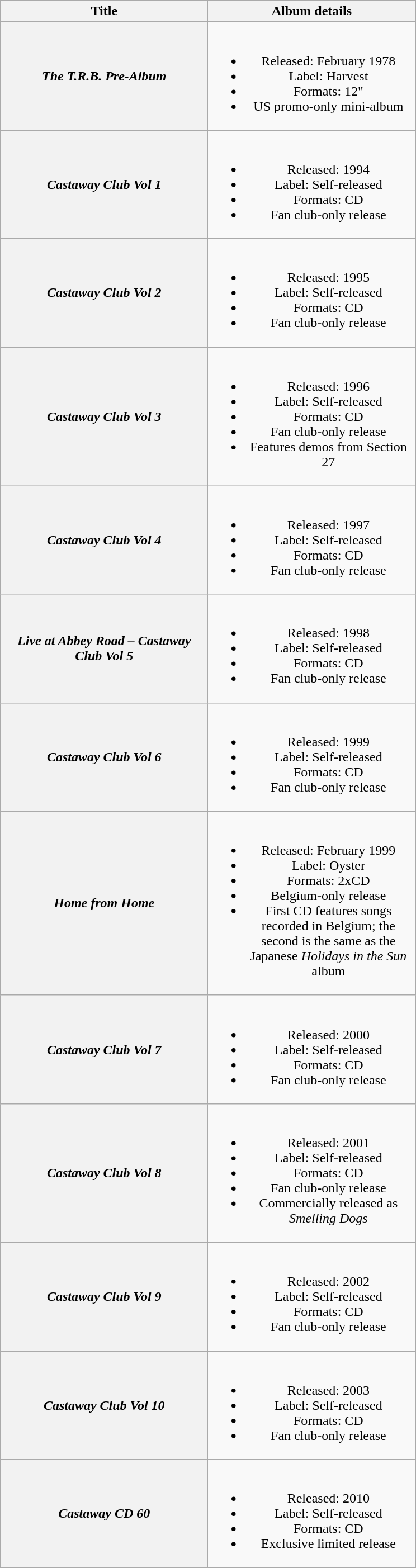<table class="wikitable plainrowheaders" style="text-align:center;">
<tr>
<th scope="col" style="width:15em;">Title</th>
<th scope="col" style="width:15em;">Album details</th>
</tr>
<tr>
<th scope="row"><em>The T.R.B. Pre-Album</em></th>
<td><br><ul><li>Released: February 1978</li><li>Label: Harvest</li><li>Formats: 12"</li><li>US promo-only mini-album</li></ul></td>
</tr>
<tr>
<th scope="row"><em>Castaway Club Vol 1</em></th>
<td><br><ul><li>Released: 1994</li><li>Label: Self-released</li><li>Formats: CD</li><li>Fan club-only release</li></ul></td>
</tr>
<tr>
<th scope="row"><em>Castaway Club Vol 2</em></th>
<td><br><ul><li>Released: 1995</li><li>Label: Self-released</li><li>Formats: CD</li><li>Fan club-only release</li></ul></td>
</tr>
<tr>
<th scope="row"><em>Castaway Club Vol 3</em></th>
<td><br><ul><li>Released: 1996</li><li>Label: Self-released</li><li>Formats: CD</li><li>Fan club-only release</li><li>Features demos from Section 27</li></ul></td>
</tr>
<tr>
<th scope="row"><em>Castaway Club Vol 4</em></th>
<td><br><ul><li>Released: 1997</li><li>Label: Self-released</li><li>Formats: CD</li><li>Fan club-only release</li></ul></td>
</tr>
<tr>
<th scope="row"><em>Live at Abbey Road – Castaway Club Vol 5</em></th>
<td><br><ul><li>Released: 1998</li><li>Label: Self-released</li><li>Formats: CD</li><li>Fan club-only release</li></ul></td>
</tr>
<tr>
<th scope="row"><em>Castaway Club Vol 6</em></th>
<td><br><ul><li>Released: 1999</li><li>Label: Self-released</li><li>Formats: CD</li><li>Fan club-only release</li></ul></td>
</tr>
<tr>
<th scope="row"><em>Home from Home</em></th>
<td><br><ul><li>Released: February 1999</li><li>Label: Oyster</li><li>Formats: 2xCD</li><li>Belgium-only release</li><li>First CD features songs recorded in Belgium; the second is the same as the Japanese <em>Holidays in the Sun</em> album</li></ul></td>
</tr>
<tr>
<th scope="row"><em>Castaway Club Vol 7</em></th>
<td><br><ul><li>Released: 2000</li><li>Label: Self-released</li><li>Formats: CD</li><li>Fan club-only release</li></ul></td>
</tr>
<tr>
<th scope="row"><em>Castaway Club Vol 8</em></th>
<td><br><ul><li>Released: 2001</li><li>Label: Self-released</li><li>Formats: CD</li><li>Fan club-only release</li><li>Commercially released as <em>Smelling Dogs</em></li></ul></td>
</tr>
<tr>
<th scope="row"><em>Castaway Club Vol 9</em></th>
<td><br><ul><li>Released: 2002</li><li>Label: Self-released</li><li>Formats: CD</li><li>Fan club-only release</li></ul></td>
</tr>
<tr>
<th scope="row"><em>Castaway Club Vol 10</em></th>
<td><br><ul><li>Released: 2003</li><li>Label: Self-released</li><li>Formats: CD</li><li>Fan club-only release</li></ul></td>
</tr>
<tr>
<th scope="row"><em>Castaway CD 60</em></th>
<td><br><ul><li>Released: 2010</li><li>Label: Self-released</li><li>Formats: CD</li><li>Exclusive limited release</li></ul></td>
</tr>
</table>
